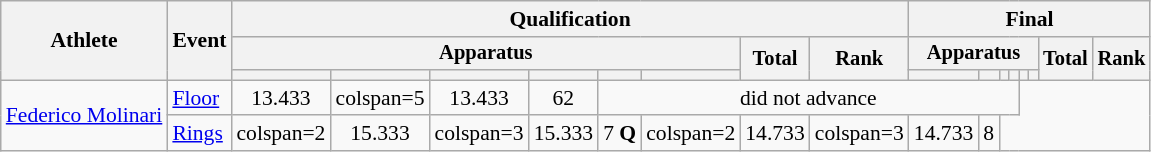<table class="wikitable" style="font-size:90%">
<tr>
<th rowspan=3>Athlete</th>
<th rowspan=3>Event</th>
<th colspan =8>Qualification</th>
<th colspan =8>Final</th>
</tr>
<tr style="font-size:95%">
<th colspan=6>Apparatus</th>
<th rowspan=2>Total</th>
<th rowspan=2>Rank</th>
<th colspan=6>Apparatus</th>
<th rowspan=2>Total</th>
<th rowspan=2>Rank</th>
</tr>
<tr style="font-size:95%">
<th></th>
<th></th>
<th></th>
<th></th>
<th></th>
<th></th>
<th></th>
<th></th>
<th></th>
<th></th>
<th></th>
<th></th>
</tr>
<tr align=center>
<td align=left rowspan=2><a href='#'>Federico Molinari</a></td>
<td align=left><a href='#'>Floor</a></td>
<td>13.433</td>
<td>colspan=5 </td>
<td>13.433</td>
<td>62</td>
<td colspan=8>did not advance</td>
</tr>
<tr align=center>
<td align=left><a href='#'>Rings</a></td>
<td>colspan=2 </td>
<td>15.333</td>
<td>colspan=3 </td>
<td>15.333</td>
<td>7 <strong>Q</strong></td>
<td>colspan=2 </td>
<td>14.733</td>
<td>colspan=3 </td>
<td>14.733</td>
<td>8</td>
</tr>
</table>
